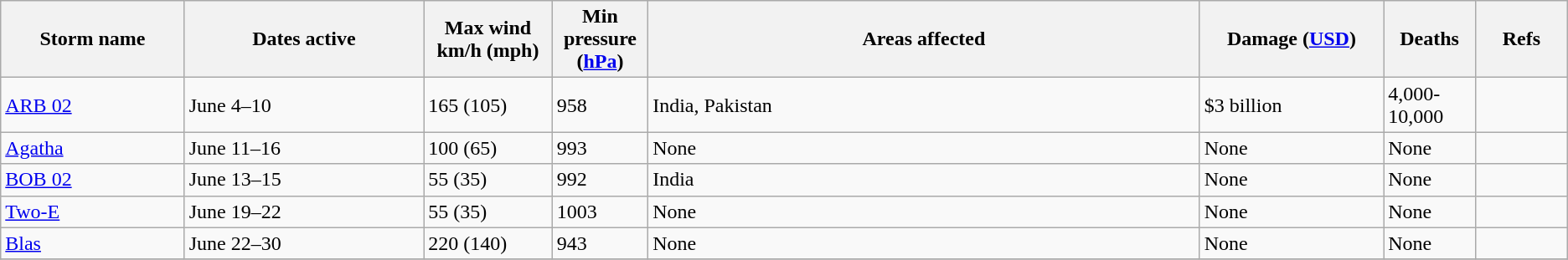<table class="wikitable sortable">
<tr>
<th width="10%"><strong>Storm name</strong></th>
<th width="13%"><strong>Dates active</strong></th>
<th width="7%"><strong>Max wind km/h (mph)</strong></th>
<th width="5%"><strong>Min pressure (<a href='#'>hPa</a>)</strong></th>
<th width="30%" class="unsortable"><strong>Areas affected</strong></th>
<th width="10%"><strong>Damage (<a href='#'>USD</a>)</strong></th>
<th width="5%"><strong>Deaths</strong></th>
<th width="5%" class="unsortable"><strong>Refs</strong></th>
</tr>
<tr>
<td><a href='#'>ARB 02</a></td>
<td>June 4–10</td>
<td>165 (105)</td>
<td>958</td>
<td>India, Pakistan</td>
<td>$3 billion</td>
<td>4,000-10,000</td>
<td></td>
</tr>
<tr>
<td><a href='#'>Agatha</a></td>
<td>June 11–16</td>
<td>100 (65)</td>
<td>993</td>
<td>None</td>
<td>None</td>
<td>None</td>
<td></td>
</tr>
<tr>
<td><a href='#'>BOB 02</a></td>
<td>June 13–15</td>
<td>55 (35)</td>
<td>992</td>
<td>India</td>
<td>None</td>
<td>None</td>
<td></td>
</tr>
<tr>
<td><a href='#'>Two-E</a></td>
<td>June 19–22</td>
<td>55 (35)</td>
<td>1003</td>
<td>None</td>
<td>None</td>
<td>None</td>
<td></td>
</tr>
<tr>
<td><a href='#'>Blas</a></td>
<td>June 22–30</td>
<td>220 (140)</td>
<td>943</td>
<td>None</td>
<td>None</td>
<td>None</td>
<td></td>
</tr>
<tr>
</tr>
</table>
